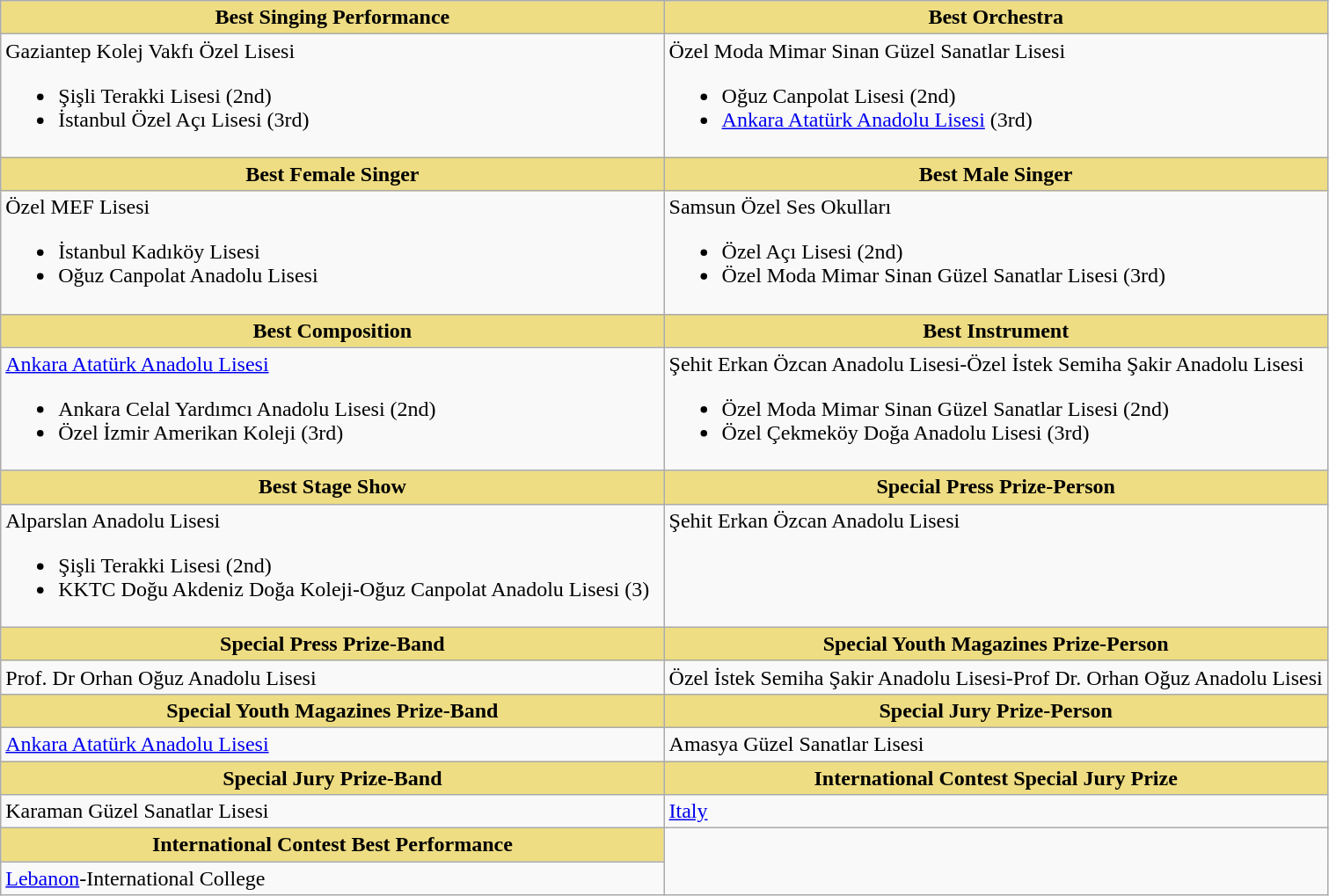<table class=wikitable>
<tr>
<th style="background:#EEDD82; width:50%">Best Singing Performance</th>
<th style="background:#EEDD82; width:50%">Best Orchestra</th>
</tr>
<tr>
<td valign="top">Gaziantep Kolej Vakfı Özel Lisesi<br><ul><li>Şişli Terakki Lisesi (2nd)</li><li>İstanbul Özel Açı Lisesi (3rd)</li></ul></td>
<td valign="top">Özel Moda Mimar Sinan Güzel Sanatlar Lisesi<br><ul><li>Oğuz Canpolat Lisesi (2nd)</li><li><a href='#'>Ankara Atatürk Anadolu Lisesi</a> (3rd)</li></ul></td>
</tr>
<tr>
<th style="background:#EEDD82; width:50%">Best Female Singer</th>
<th style="background:#EEDD82; width:50%">Best Male Singer</th>
</tr>
<tr>
<td valign="top">Özel MEF Lisesi<br><ul><li>İstanbul Kadıköy Lisesi</li><li>Oğuz Canpolat Anadolu Lisesi</li></ul></td>
<td valign="top">Samsun Özel Ses Okulları<br><ul><li>Özel Açı Lisesi (2nd)</li><li>Özel Moda Mimar Sinan Güzel Sanatlar Lisesi (3rd)</li></ul></td>
</tr>
<tr>
<th style="background:#EEDD82; width:50%">Best Composition</th>
<th style="background:#EEDD82; width:50%">Best Instrument</th>
</tr>
<tr>
<td valign="top"><a href='#'>Ankara Atatürk Anadolu Lisesi</a><br><ul><li>Ankara Celal Yardımcı Anadolu Lisesi (2nd)</li><li>Özel İzmir Amerikan Koleji (3rd)</li></ul></td>
<td valign="top">Şehit Erkan Özcan Anadolu Lisesi-Özel İstek Semiha Şakir Anadolu Lisesi<br><ul><li>Özel Moda Mimar Sinan Güzel Sanatlar Lisesi (2nd)</li><li>Özel Çekmeköy Doğa Anadolu Lisesi (3rd)</li></ul></td>
</tr>
<tr>
<th style="background:#EEDD82; width:50%">Best Stage Show</th>
<th style="background:#EEDD82; width:50%">Special Press Prize-Person</th>
</tr>
<tr>
<td valign="top">Alparslan Anadolu Lisesi<br><ul><li>Şişli Terakki Lisesi (2nd)</li><li>KKTC Doğu Akdeniz Doğa Koleji-Oğuz Canpolat Anadolu Lisesi (3)</li></ul></td>
<td valign="top">Şehit Erkan Özcan Anadolu Lisesi</td>
</tr>
<tr>
<th style="background:#EEDD82; width:50%">Special Press Prize-Band</th>
<th style="background:#EEDD82; width:50%">Special Youth Magazines Prize-Person</th>
</tr>
<tr>
<td valign="top">Prof. Dr Orhan Oğuz Anadolu Lisesi</td>
<td valign="top">Özel İstek Semiha Şakir Anadolu Lisesi-Prof Dr. Orhan Oğuz Anadolu Lisesi</td>
</tr>
<tr>
<th style="background:#EEDD82; width:50%">Special Youth Magazines Prize-Band</th>
<th style="background:#EEDD82; width:50%">Special Jury Prize-Person</th>
</tr>
<tr>
<td valign="top"><a href='#'>Ankara Atatürk Anadolu Lisesi</a></td>
<td valign="top">Amasya Güzel Sanatlar Lisesi</td>
</tr>
<tr>
<th style="background:#EEDD82; width:50%">Special Jury Prize-Band</th>
<th style="background:#EEDD82; width:50%">International Contest Special Jury Prize</th>
</tr>
<tr>
<td valign="top">Karaman Güzel Sanatlar Lisesi</td>
<td valign="top"><a href='#'>Italy</a></td>
</tr>
<tr>
<th style="background:#EEDD82; width:50%">International Contest Best Performance</th>
</tr>
<tr>
<td valign="top"><a href='#'>Lebanon</a>-International College</td>
</tr>
</table>
